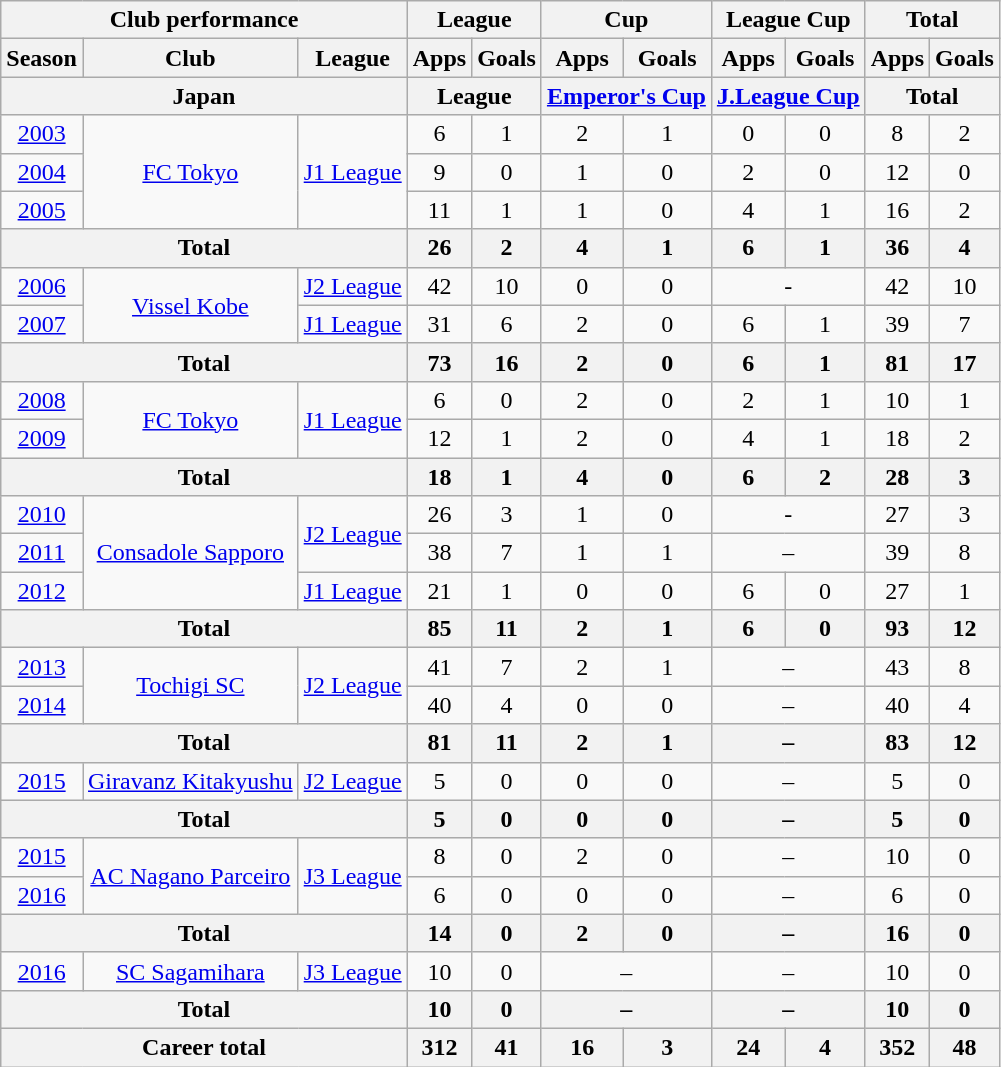<table class="wikitable" style="text-align:center;">
<tr>
<th colspan=3>Club performance</th>
<th colspan=2>League</th>
<th colspan=2>Cup</th>
<th colspan=2>League Cup</th>
<th colspan=2>Total</th>
</tr>
<tr>
<th>Season</th>
<th>Club</th>
<th>League</th>
<th>Apps</th>
<th>Goals</th>
<th>Apps</th>
<th>Goals</th>
<th>Apps</th>
<th>Goals</th>
<th>Apps</th>
<th>Goals</th>
</tr>
<tr>
<th colspan=3>Japan</th>
<th colspan=2>League</th>
<th colspan=2><a href='#'>Emperor's Cup</a></th>
<th colspan=2><a href='#'>J.League Cup</a></th>
<th colspan=2>Total</th>
</tr>
<tr>
<td><a href='#'>2003</a></td>
<td rowspan="3"><a href='#'>FC Tokyo</a></td>
<td rowspan="3"><a href='#'>J1 League</a></td>
<td>6</td>
<td>1</td>
<td>2</td>
<td>1</td>
<td>0</td>
<td>0</td>
<td>8</td>
<td>2</td>
</tr>
<tr>
<td><a href='#'>2004</a></td>
<td>9</td>
<td>0</td>
<td>1</td>
<td>0</td>
<td>2</td>
<td>0</td>
<td>12</td>
<td>0</td>
</tr>
<tr>
<td><a href='#'>2005</a></td>
<td>11</td>
<td>1</td>
<td>1</td>
<td>0</td>
<td>4</td>
<td>1</td>
<td>16</td>
<td>2</td>
</tr>
<tr>
<th colspan="3">Total</th>
<th>26</th>
<th>2</th>
<th>4</th>
<th>1</th>
<th>6</th>
<th>1</th>
<th>36</th>
<th>4</th>
</tr>
<tr>
<td><a href='#'>2006</a></td>
<td rowspan="2"><a href='#'>Vissel Kobe</a></td>
<td><a href='#'>J2 League</a></td>
<td>42</td>
<td>10</td>
<td>0</td>
<td>0</td>
<td colspan="2">-</td>
<td>42</td>
<td>10</td>
</tr>
<tr>
<td><a href='#'>2007</a></td>
<td><a href='#'>J1 League</a></td>
<td>31</td>
<td>6</td>
<td>2</td>
<td>0</td>
<td>6</td>
<td>1</td>
<td>39</td>
<td>7</td>
</tr>
<tr>
<th colspan="3">Total</th>
<th>73</th>
<th>16</th>
<th>2</th>
<th>0</th>
<th>6</th>
<th>1</th>
<th>81</th>
<th>17</th>
</tr>
<tr>
<td><a href='#'>2008</a></td>
<td rowspan="2"><a href='#'>FC Tokyo</a></td>
<td rowspan="2"><a href='#'>J1 League</a></td>
<td>6</td>
<td>0</td>
<td>2</td>
<td>0</td>
<td>2</td>
<td>1</td>
<td>10</td>
<td>1</td>
</tr>
<tr>
<td><a href='#'>2009</a></td>
<td>12</td>
<td>1</td>
<td>2</td>
<td>0</td>
<td>4</td>
<td>1</td>
<td>18</td>
<td>2</td>
</tr>
<tr>
<th colspan="3">Total</th>
<th>18</th>
<th>1</th>
<th>4</th>
<th>0</th>
<th>6</th>
<th>2</th>
<th>28</th>
<th>3</th>
</tr>
<tr>
<td><a href='#'>2010</a></td>
<td rowspan="3"><a href='#'>Consadole Sapporo</a></td>
<td rowspan="2"><a href='#'>J2 League</a></td>
<td>26</td>
<td>3</td>
<td>1</td>
<td>0</td>
<td colspan="2">-</td>
<td>27</td>
<td>3</td>
</tr>
<tr>
<td><a href='#'>2011</a></td>
<td>38</td>
<td>7</td>
<td>1</td>
<td>1</td>
<td colspan="2">–</td>
<td>39</td>
<td>8</td>
</tr>
<tr>
<td><a href='#'>2012</a></td>
<td><a href='#'>J1 League</a></td>
<td>21</td>
<td>1</td>
<td>0</td>
<td>0</td>
<td>6</td>
<td>0</td>
<td>27</td>
<td>1</td>
</tr>
<tr>
<th colspan="3">Total</th>
<th>85</th>
<th>11</th>
<th>2</th>
<th>1</th>
<th>6</th>
<th>0</th>
<th>93</th>
<th>12</th>
</tr>
<tr>
<td><a href='#'>2013</a></td>
<td rowspan="2"><a href='#'>Tochigi SC</a></td>
<td rowspan="2"><a href='#'>J2 League</a></td>
<td>41</td>
<td>7</td>
<td>2</td>
<td>1</td>
<td colspan="2">–</td>
<td>43</td>
<td>8</td>
</tr>
<tr>
<td><a href='#'>2014</a></td>
<td>40</td>
<td>4</td>
<td>0</td>
<td>0</td>
<td colspan="2">–</td>
<td>40</td>
<td>4</td>
</tr>
<tr>
<th colspan="3">Total</th>
<th>81</th>
<th>11</th>
<th>2</th>
<th>1</th>
<th colspan="2">–</th>
<th>83</th>
<th>12</th>
</tr>
<tr>
<td><a href='#'>2015</a></td>
<td><a href='#'>Giravanz Kitakyushu</a></td>
<td><a href='#'>J2 League</a></td>
<td>5</td>
<td>0</td>
<td>0</td>
<td>0</td>
<td colspan="2">–</td>
<td>5</td>
<td>0</td>
</tr>
<tr>
<th colspan="3">Total</th>
<th>5</th>
<th>0</th>
<th>0</th>
<th>0</th>
<th colspan="2">–</th>
<th>5</th>
<th>0</th>
</tr>
<tr>
<td><a href='#'>2015</a></td>
<td rowspan="2"><a href='#'>AC Nagano Parceiro</a></td>
<td rowspan="2"><a href='#'>J3 League</a></td>
<td>8</td>
<td>0</td>
<td>2</td>
<td>0</td>
<td colspan="2">–</td>
<td>10</td>
<td>0</td>
</tr>
<tr>
<td><a href='#'>2016</a></td>
<td>6</td>
<td>0</td>
<td>0</td>
<td>0</td>
<td colspan="2">–</td>
<td>6</td>
<td>0</td>
</tr>
<tr>
<th colspan="3">Total</th>
<th>14</th>
<th>0</th>
<th>2</th>
<th>0</th>
<th colspan="2">–</th>
<th>16</th>
<th>0</th>
</tr>
<tr>
<td><a href='#'>2016</a></td>
<td><a href='#'>SC Sagamihara</a></td>
<td><a href='#'>J3 League</a></td>
<td>10</td>
<td>0</td>
<td colspan="2">–</td>
<td colspan="2">–</td>
<td>10</td>
<td>0</td>
</tr>
<tr>
<th colspan="3">Total</th>
<th>10</th>
<th>0</th>
<th colspan="2">–</th>
<th colspan="2">–</th>
<th>10</th>
<th>0</th>
</tr>
<tr>
<th colspan=3>Career total</th>
<th>312</th>
<th>41</th>
<th>16</th>
<th>3</th>
<th>24</th>
<th>4</th>
<th>352</th>
<th>48</th>
</tr>
</table>
